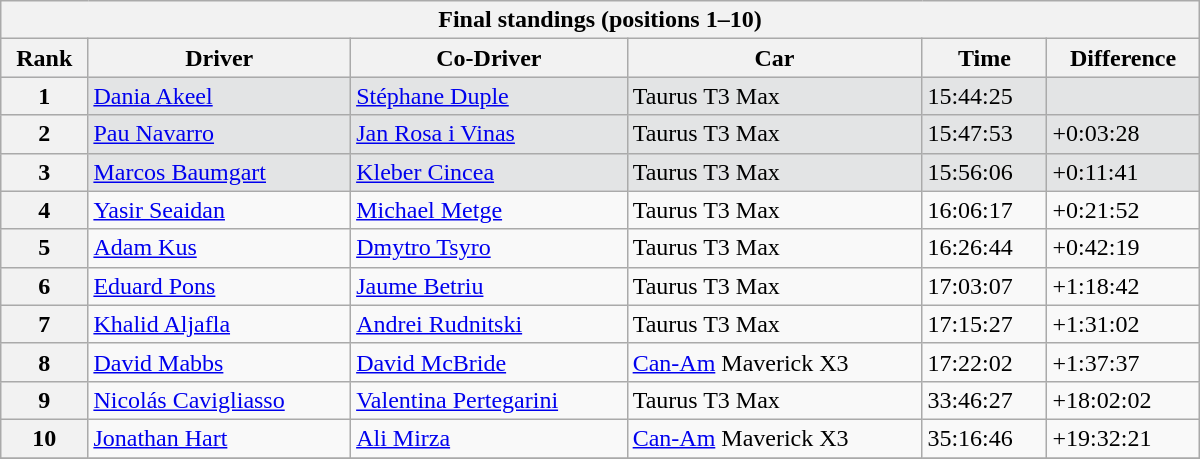<table class="wikitable" style="width:50em;margin-bottom:0;">
<tr>
<th colspan=6>Final standings (positions 1–10)</th>
</tr>
<tr>
<th>Rank</th>
<th>Driver</th>
<th>Co-Driver</th>
<th>Car</th>
<th>Time</th>
<th>Difference</th>
</tr>
<tr style="background:#e3e4e5;">
<th>1</th>
<td> <a href='#'>Dania Akeel</a></td>
<td> <a href='#'>Stéphane Duple</a></td>
<td>Taurus T3 Max</td>
<td>15:44:25</td>
<td></td>
</tr>
<tr style="background:#e3e4e5;">
<th>2</th>
<td> <a href='#'>Pau Navarro</a></td>
<td> <a href='#'>Jan Rosa i Vinas</a></td>
<td>Taurus T3 Max</td>
<td>15:47:53</td>
<td>+0:03:28</td>
</tr>
<tr style="background:#e3e4e5;">
<th>3</th>
<td> <a href='#'>Marcos Baumgart</a></td>
<td> <a href='#'>Kleber Cincea</a></td>
<td>Taurus T3 Max</td>
<td>15:56:06</td>
<td>+0:11:41</td>
</tr>
<tr>
<th>4</th>
<td> <a href='#'>Yasir Seaidan</a></td>
<td> <a href='#'>Michael Metge</a></td>
<td>Taurus T3 Max</td>
<td>16:06:17</td>
<td>+0:21:52</td>
</tr>
<tr>
<th>5</th>
<td> <a href='#'>Adam Kus</a></td>
<td> <a href='#'>Dmytro Tsyro</a></td>
<td>Taurus T3 Max</td>
<td>16:26:44</td>
<td>+0:42:19</td>
</tr>
<tr>
<th>6</th>
<td> <a href='#'>Eduard Pons</a></td>
<td> <a href='#'>Jaume Betriu</a></td>
<td>Taurus T3 Max</td>
<td>17:03:07</td>
<td>+1:18:42</td>
</tr>
<tr>
<th>7</th>
<td> <a href='#'>Khalid Aljafla</a></td>
<td> <a href='#'>Andrei Rudnitski</a></td>
<td>Taurus T3 Max</td>
<td>17:15:27</td>
<td>+1:31:02</td>
</tr>
<tr>
<th>8</th>
<td> <a href='#'>David Mabbs</a></td>
<td> <a href='#'>David McBride</a></td>
<td><a href='#'>Can-Am</a> Maverick X3</td>
<td>17:22:02</td>
<td>+1:37:37</td>
</tr>
<tr>
<th>9</th>
<td> <a href='#'>Nicolás Cavigliasso</a></td>
<td> <a href='#'>Valentina Pertegarini</a></td>
<td>Taurus T3 Max</td>
<td>33:46:27</td>
<td>+18:02:02</td>
</tr>
<tr>
<th>10</th>
<td> <a href='#'>Jonathan Hart</a></td>
<td> <a href='#'>Ali Mirza</a></td>
<td><a href='#'>Can-Am</a> Maverick X3</td>
<td>35:16:46</td>
<td>+19:32:21</td>
</tr>
<tr>
</tr>
</table>
